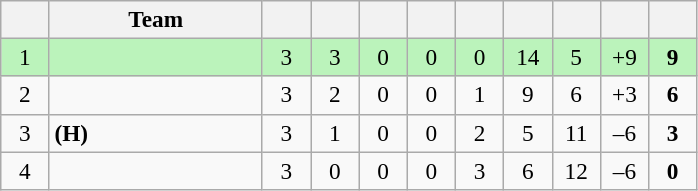<table class="wikitable" style="text-align: center; font-size: 97%;">
<tr>
<th width="25"></th>
<th width="135">Team</th>
<th width="25"></th>
<th width="25"></th>
<th width="25"></th>
<th width="25"></th>
<th width="25"></th>
<th width="25"></th>
<th width="25"></th>
<th width="25"></th>
<th width="25"></th>
</tr>
<tr style="background-color: #bbf3bb;">
<td>1</td>
<td align=left></td>
<td>3</td>
<td>3</td>
<td>0</td>
<td>0</td>
<td>0</td>
<td>14</td>
<td>5</td>
<td>+9</td>
<td><strong>9</strong></td>
</tr>
<tr>
<td>2</td>
<td align=left></td>
<td>3</td>
<td>2</td>
<td>0</td>
<td>0</td>
<td>1</td>
<td>9</td>
<td>6</td>
<td>+3</td>
<td><strong>6</strong></td>
</tr>
<tr>
<td>3</td>
<td align=left> <strong>(H)</strong></td>
<td>3</td>
<td>1</td>
<td>0</td>
<td>0</td>
<td>2</td>
<td>5</td>
<td>11</td>
<td>–6</td>
<td><strong>3</strong></td>
</tr>
<tr>
<td>4</td>
<td align=left></td>
<td>3</td>
<td>0</td>
<td>0</td>
<td>0</td>
<td>3</td>
<td>6</td>
<td>12</td>
<td>–6</td>
<td><strong>0</strong></td>
</tr>
</table>
